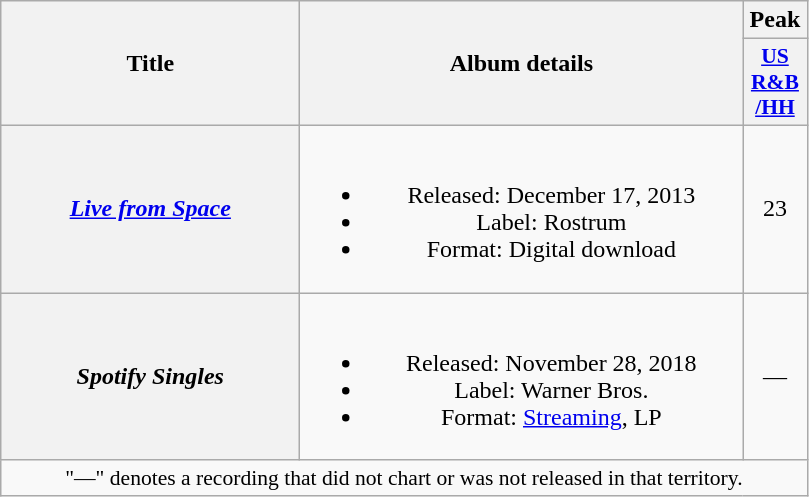<table class="wikitable plainrowheaders" style="text-align:center;">
<tr>
<th scope="col" rowspan="2" style="width:12em;">Title</th>
<th scope="col" rowspan="2" style="width:18em;">Album details</th>
<th scope="col" colspan="1" style="width:1em;">Peak</th>
</tr>
<tr>
<th scope="col" style="width:2.5em;font-size:90%;"><a href='#'>US<br>R&B<br>/HH</a><br></th>
</tr>
<tr>
<th scope="row"><em><a href='#'>Live from Space</a></em></th>
<td><br><ul><li>Released: December 17, 2013</li><li>Label: Rostrum</li><li>Format: Digital download</li></ul></td>
<td>23</td>
</tr>
<tr>
<th scope="row"><em>Spotify Singles</em></th>
<td><br><ul><li>Released: November 28, 2018</li><li>Label: Warner Bros.</li><li>Format: <a href='#'>Streaming</a>, LP</li></ul></td>
<td>—</td>
</tr>
<tr>
<td colspan="3" style="font-size:90%">"—" denotes a recording that did not chart or was not released in that territory.</td>
</tr>
</table>
